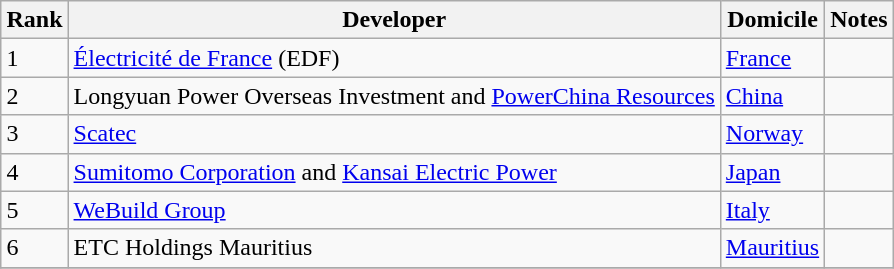<table class="wikitable sortable" style="margin: 0.5em auto">
<tr>
<th>Rank</th>
<th>Developer</th>
<th>Domicile</th>
<th>Notes</th>
</tr>
<tr>
<td>1</td>
<td><a href='#'>Électricité de France</a> (EDF)</td>
<td><a href='#'>France</a></td>
<td></td>
</tr>
<tr>
<td>2</td>
<td>Longyuan Power Overseas Investment and <a href='#'>PowerChina Resources</a></td>
<td><a href='#'>China</a></td>
<td></td>
</tr>
<tr>
<td>3</td>
<td><a href='#'>Scatec</a></td>
<td><a href='#'>Norway</a></td>
<td></td>
</tr>
<tr>
<td>4</td>
<td><a href='#'>Sumitomo Corporation</a> and <a href='#'>Kansai Electric Power</a></td>
<td><a href='#'>Japan</a></td>
<td></td>
</tr>
<tr>
<td>5</td>
<td><a href='#'>WeBuild Group</a></td>
<td><a href='#'>Italy</a></td>
<td></td>
</tr>
<tr>
<td>6</td>
<td>ETC Holdings Mauritius</td>
<td><a href='#'>Mauritius</a></td>
<td></td>
</tr>
<tr>
</tr>
</table>
